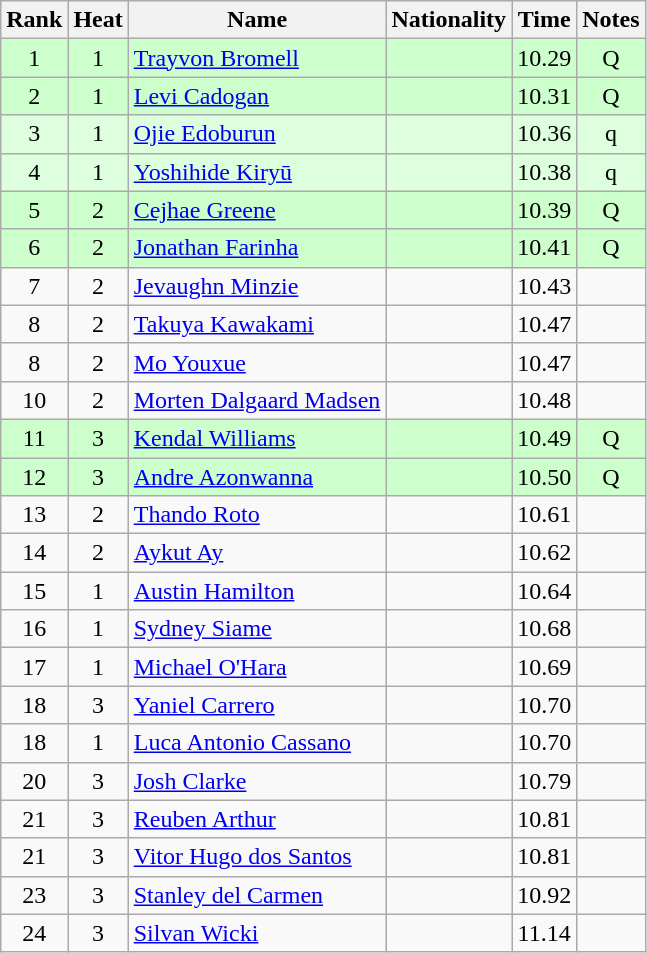<table class="wikitable sortable" style="text-align:center">
<tr>
<th>Rank</th>
<th>Heat</th>
<th>Name</th>
<th>Nationality</th>
<th>Time</th>
<th>Notes</th>
</tr>
<tr bgcolor=ccffcc>
<td>1</td>
<td>1</td>
<td align=left><a href='#'>Trayvon Bromell</a></td>
<td align=left></td>
<td>10.29</td>
<td>Q</td>
</tr>
<tr bgcolor=ccffcc>
<td>2</td>
<td>1</td>
<td align=left><a href='#'>Levi Cadogan</a></td>
<td align=left></td>
<td>10.31</td>
<td>Q</td>
</tr>
<tr bgcolor=ddffdd>
<td>3</td>
<td>1</td>
<td align=left><a href='#'>Ojie Edoburun</a></td>
<td align=left></td>
<td>10.36</td>
<td>q</td>
</tr>
<tr bgcolor=ddffdd>
<td>4</td>
<td>1</td>
<td align=left><a href='#'>Yoshihide Kiryū</a></td>
<td align=left></td>
<td>10.38</td>
<td>q</td>
</tr>
<tr bgcolor=ccffcc>
<td>5</td>
<td>2</td>
<td align=left><a href='#'>Cejhae Greene</a></td>
<td align=left></td>
<td>10.39</td>
<td>Q</td>
</tr>
<tr bgcolor=ccffcc>
<td>6</td>
<td>2</td>
<td align=left><a href='#'>Jonathan Farinha</a></td>
<td align=left></td>
<td>10.41</td>
<td>Q</td>
</tr>
<tr>
<td>7</td>
<td>2</td>
<td align=left><a href='#'>Jevaughn Minzie</a></td>
<td align=left></td>
<td>10.43</td>
<td></td>
</tr>
<tr>
<td>8</td>
<td>2</td>
<td align=left><a href='#'>Takuya Kawakami</a></td>
<td align=left></td>
<td>10.47</td>
<td></td>
</tr>
<tr>
<td>8</td>
<td>2</td>
<td align=left><a href='#'>Mo Youxue</a></td>
<td align=left></td>
<td>10.47</td>
<td></td>
</tr>
<tr>
<td>10</td>
<td>2</td>
<td align=left><a href='#'>Morten Dalgaard Madsen</a></td>
<td align=left></td>
<td>10.48</td>
<td></td>
</tr>
<tr bgcolor=ccffcc>
<td>11</td>
<td>3</td>
<td align=left><a href='#'>Kendal Williams</a></td>
<td align=left></td>
<td>10.49</td>
<td>Q</td>
</tr>
<tr bgcolor=ccffcc>
<td>12</td>
<td>3</td>
<td align=left><a href='#'>Andre Azonwanna</a></td>
<td align=left></td>
<td>10.50</td>
<td>Q</td>
</tr>
<tr>
<td>13</td>
<td>2</td>
<td align=left><a href='#'>Thando Roto</a></td>
<td align=left></td>
<td>10.61</td>
<td></td>
</tr>
<tr>
<td>14</td>
<td>2</td>
<td align=left><a href='#'>Aykut Ay</a></td>
<td align=left></td>
<td>10.62</td>
<td></td>
</tr>
<tr>
<td>15</td>
<td>1</td>
<td align=left><a href='#'>Austin Hamilton</a></td>
<td align=left></td>
<td>10.64</td>
<td></td>
</tr>
<tr>
<td>16</td>
<td>1</td>
<td align=left><a href='#'>Sydney Siame</a></td>
<td align=left></td>
<td>10.68</td>
<td></td>
</tr>
<tr>
<td>17</td>
<td>1</td>
<td align=left><a href='#'>Michael O'Hara</a></td>
<td align=left></td>
<td>10.69</td>
<td></td>
</tr>
<tr>
<td>18</td>
<td>3</td>
<td align=left><a href='#'>Yaniel Carrero</a></td>
<td align=left></td>
<td>10.70</td>
<td></td>
</tr>
<tr>
<td>18</td>
<td>1</td>
<td align=left><a href='#'>Luca Antonio Cassano</a></td>
<td align=left></td>
<td>10.70</td>
<td></td>
</tr>
<tr>
<td>20</td>
<td>3</td>
<td align=left><a href='#'>Josh Clarke</a></td>
<td align=left></td>
<td>10.79</td>
<td></td>
</tr>
<tr>
<td>21</td>
<td>3</td>
<td align=left><a href='#'>Reuben Arthur</a></td>
<td align=left></td>
<td>10.81</td>
<td></td>
</tr>
<tr>
<td>21</td>
<td>3</td>
<td align=left><a href='#'>Vitor Hugo dos Santos</a></td>
<td align=left></td>
<td>10.81</td>
<td></td>
</tr>
<tr>
<td>23</td>
<td>3</td>
<td align=left><a href='#'>Stanley del Carmen</a></td>
<td align=left></td>
<td>10.92</td>
<td></td>
</tr>
<tr>
<td>24</td>
<td>3</td>
<td align=left><a href='#'>Silvan Wicki</a></td>
<td align=left></td>
<td>11.14</td>
<td></td>
</tr>
</table>
